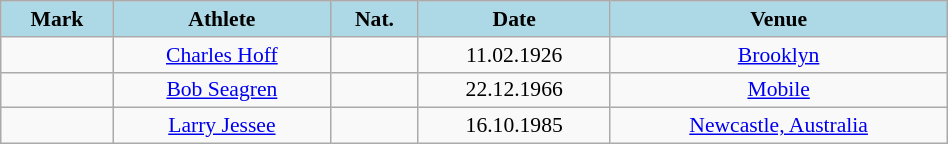<table class="wikitable" style="text-align:center; font-size:90%; width:50%;">
<tr>
<th style="background:lightblue;">Mark</th>
<th style="background:lightblue;">Athlete</th>
<th style="background:lightblue;">Nat.</th>
<th style="background:lightblue;">Date</th>
<th style="background:lightblue;">Venue</th>
</tr>
<tr>
<td></td>
<td><a href='#'>Charles Hoff</a></td>
<td></td>
<td>11.02.1926</td>
<td><a href='#'>Brooklyn</a></td>
</tr>
<tr>
<td></td>
<td><a href='#'>Bob Seagren</a></td>
<td></td>
<td>22.12.1966</td>
<td><a href='#'>Mobile</a></td>
</tr>
<tr>
<td></td>
<td><a href='#'>Larry Jessee</a></td>
<td></td>
<td>16.10.1985</td>
<td><a href='#'>Newcastle, Australia</a></td>
</tr>
</table>
